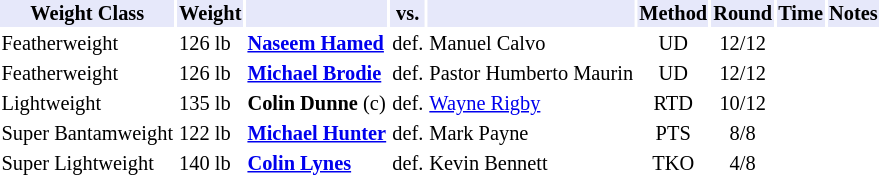<table class="toccolours" style="font-size: 85%;">
<tr>
<th style="background:#e6e8fa; color:#000; text-align:center;">Weight Class</th>
<th style="background:#e6e8fa; color:#000; text-align:center;">Weight</th>
<th style="background:#e6e8fa; color:#000; text-align:center;"></th>
<th style="background:#e6e8fa; color:#000; text-align:center;">vs.</th>
<th style="background:#e6e8fa; color:#000; text-align:center;"></th>
<th style="background:#e6e8fa; color:#000; text-align:center;">Method</th>
<th style="background:#e6e8fa; color:#000; text-align:center;">Round</th>
<th style="background:#e6e8fa; color:#000; text-align:center;">Time</th>
<th style="background:#e6e8fa; color:#000; text-align:center;">Notes</th>
</tr>
<tr>
<td>Featherweight</td>
<td>126 lb</td>
<td><strong><a href='#'>Naseem Hamed</a></strong></td>
<td>def.</td>
<td>Manuel Calvo</td>
<td align=center>UD</td>
<td align=center>12/12</td>
<td align=center></td>
<td></td>
</tr>
<tr>
<td>Featherweight</td>
<td>126 lb</td>
<td><strong><a href='#'>Michael Brodie</a></strong></td>
<td>def.</td>
<td>Pastor Humberto Maurin</td>
<td align=center>UD</td>
<td align=center>12/12</td>
<td align=center></td>
<td></td>
</tr>
<tr>
<td>Lightweight</td>
<td>135 lb</td>
<td><strong>Colin Dunne</strong> (c)</td>
<td>def.</td>
<td><a href='#'>Wayne Rigby</a></td>
<td align=center>RTD</td>
<td align=center>10/12</td>
<td align=center></td>
<td></td>
</tr>
<tr>
<td>Super Bantamweight</td>
<td>122 lb</td>
<td><strong><a href='#'>Michael Hunter</a></strong></td>
<td>def.</td>
<td>Mark Payne</td>
<td align=center>PTS</td>
<td align=center>8/8</td>
<td align=center></td>
</tr>
<tr>
<td>Super Lightweight</td>
<td>140 lb</td>
<td><strong><a href='#'>Colin Lynes</a></strong></td>
<td>def.</td>
<td>Kevin Bennett</td>
<td align=center>TKO</td>
<td align=center>4/8</td>
<td align=center></td>
</tr>
<tr>
</tr>
</table>
